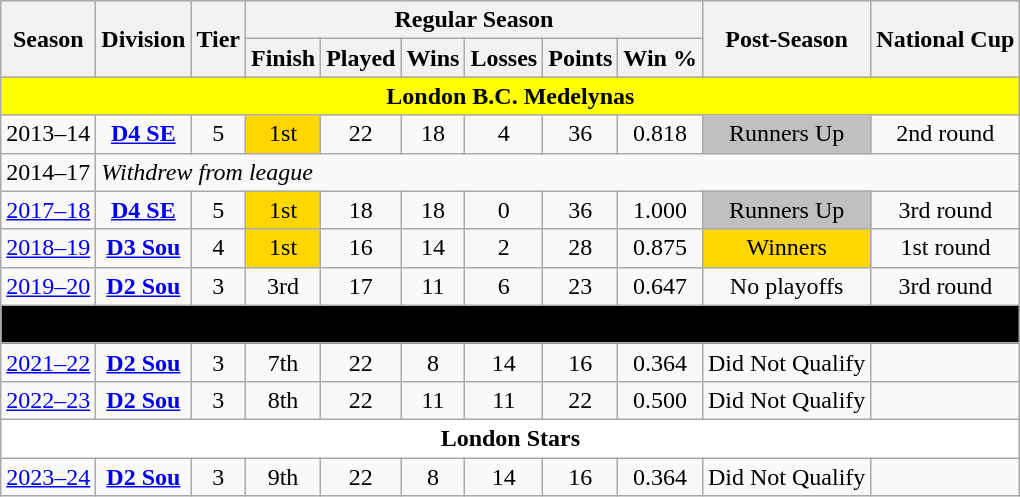<table class="wikitable" style="font-size:100%;">
<tr bgcolor="#efefef">
<th rowspan="2">Season</th>
<th rowspan="2">Division</th>
<th rowspan="2">Tier</th>
<th colspan="6">Regular Season</th>
<th rowspan="2">Post-Season</th>
<th rowspan="2">National Cup</th>
</tr>
<tr>
<th>Finish</th>
<th>Played</th>
<th>Wins</th>
<th>Losses</th>
<th>Points</th>
<th>Win %</th>
</tr>
<tr>
<td colspan="13" align=center bgcolor="yellow"><span><strong>London B.C. Medelynas</strong></span></td>
</tr>
<tr>
<td style="text-align:center;">2013–14</td>
<td style="text-align:center;"><strong><a href='#'>D4 SE</a></strong></td>
<td style="text-align:center;">5</td>
<td style="text-align:center;"bgcolor=gold>1st</td>
<td style="text-align:center;">22</td>
<td style="text-align:center;">18</td>
<td style="text-align:center;">4</td>
<td style="text-align:center;">36</td>
<td style="text-align:center;">0.818</td>
<td style="text-align:center;"bgcolor=silver>Runners Up</td>
<td style="text-align:center;">2nd round</td>
</tr>
<tr>
<td style="text-align:center;">2014–17</td>
<td colspan=13><em>Withdrew from league</em></td>
</tr>
<tr>
<td style="text-align:center;"><a href='#'>2017–18</a></td>
<td style="text-align:center;"><strong><a href='#'>D4 SE</a></strong></td>
<td style="text-align:center;">5</td>
<td style="text-align:center;"bgcolor=gold>1st</td>
<td style="text-align:center;">18</td>
<td style="text-align:center;">18</td>
<td style="text-align:center;">0</td>
<td style="text-align:center;">36</td>
<td style="text-align:center;">1.000</td>
<td style="text-align:center;"bgcolor=silver>Runners Up</td>
<td style="text-align:center;">3rd round</td>
</tr>
<tr>
<td style="text-align:center;"><a href='#'>2018–19</a></td>
<td style="text-align:center;"><strong><a href='#'>D3 Sou</a></strong></td>
<td style="text-align:center;">4</td>
<td style="text-align:center;"bgcolor=gold>1st</td>
<td style="text-align:center;">16</td>
<td style="text-align:center;">14</td>
<td style="text-align:center;">2</td>
<td style="text-align:center;">28</td>
<td style="text-align:center;">0.875</td>
<td style="text-align:center;"bgcolor=gold>Winners</td>
<td style="text-align:center;">1st round</td>
</tr>
<tr>
<td style="text-align:center;"><a href='#'>2019–20</a></td>
<td style="text-align:center;"><strong><a href='#'>D2 Sou</a></strong></td>
<td style="text-align:center;">3</td>
<td style="text-align:center;">3rd</td>
<td style="text-align:center;">17</td>
<td style="text-align:center;">11</td>
<td style="text-align:center;">6</td>
<td style="text-align:center;">23</td>
<td style="text-align:center;">0.647</td>
<td style="text-align:center;">No playoffs</td>
<td style="text-align:center;">3rd round</td>
</tr>
<tr>
<td colspan="13" align=center bgcolor="black"><span><strong>Baltic Stars Medelynas</strong></span></td>
</tr>
<tr>
<td style="text-align:center;"><a href='#'>2021–22</a></td>
<td style="text-align:center;"><strong><a href='#'>D2 Sou</a></strong></td>
<td style="text-align:center;">3</td>
<td style="text-align:center;">7th</td>
<td style="text-align:center;">22</td>
<td style="text-align:center;">8</td>
<td style="text-align:center;">14</td>
<td style="text-align:center;">16</td>
<td style="text-align:center;">0.364</td>
<td style="text-align:center;">Did Not Qualify</td>
<td style="text-align:center;"></td>
</tr>
<tr>
<td style="text-align:center;"><a href='#'>2022–23</a></td>
<td style="text-align:center;"><strong><a href='#'>D2 Sou</a></strong></td>
<td style="text-align:center;">3</td>
<td style="text-align:center;">8th</td>
<td style="text-align:center;">22</td>
<td style="text-align:center;">11</td>
<td style="text-align:center;">11</td>
<td style="text-align:center;">22</td>
<td style="text-align:center;">0.500</td>
<td style="text-align:center;">Did Not Qualify</td>
<td style="text-align:center;"></td>
</tr>
<tr>
<td colspan="13" align=center bgcolor="white"><span><strong>London Stars</strong></span></td>
</tr>
<tr>
<td style="text-align:center;"><a href='#'>2023–24</a></td>
<td style="text-align:center;"><strong><a href='#'>D2 Sou</a></strong></td>
<td style="text-align:center;">3</td>
<td style="text-align:center;">9th</td>
<td style="text-align:center;">22</td>
<td style="text-align:center;">8</td>
<td style="text-align:center;">14</td>
<td style="text-align:center;">16</td>
<td style="text-align:center;">0.364</td>
<td style="text-align:center;">Did Not Qualify</td>
<td style="text-align:center;"></td>
</tr>
</table>
